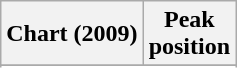<table class="wikitable plainrowheaders sortable" style="text-align:center;">
<tr>
<th scope="col">Chart (2009)</th>
<th scope="col">Peak<br>position</th>
</tr>
<tr>
</tr>
<tr>
</tr>
<tr>
</tr>
<tr>
</tr>
<tr>
</tr>
<tr>
</tr>
</table>
